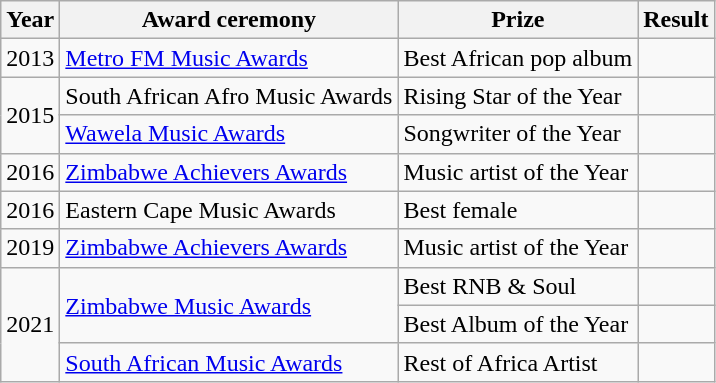<table class ="wikitable">
<tr>
<th>Year</th>
<th>Award ceremony</th>
<th>Prize</th>
<th>Result</th>
</tr>
<tr>
<td>2013</td>
<td><a href='#'>Metro FM Music Awards</a></td>
<td>Best African pop album</td>
<td></td>
</tr>
<tr>
<td rowspan="2">2015</td>
<td>South African Afro Music Awards</td>
<td>Rising Star of the Year</td>
<td></td>
</tr>
<tr>
<td><a href='#'>Wawela Music Awards</a></td>
<td>Songwriter of the Year</td>
<td></td>
</tr>
<tr>
<td>2016</td>
<td><a href='#'>Zimbabwe Achievers Awards</a></td>
<td>Music artist of the Year</td>
<td></td>
</tr>
<tr>
<td>2016</td>
<td>Eastern Cape Music Awards</td>
<td>Best female</td>
<td></td>
</tr>
<tr>
<td>2019</td>
<td><a href='#'>Zimbabwe Achievers Awards</a></td>
<td>Music artist of the Year</td>
<td></td>
</tr>
<tr>
<td rowspan="3">2021</td>
<td rowspan="2"><a href='#'>Zimbabwe Music Awards</a></td>
<td>Best RNB & Soul</td>
<td></td>
</tr>
<tr>
<td>Best Album of the Year</td>
<td></td>
</tr>
<tr>
<td><a href='#'>South African Music Awards</a></td>
<td>Rest of Africa Artist</td>
<td></td>
</tr>
</table>
